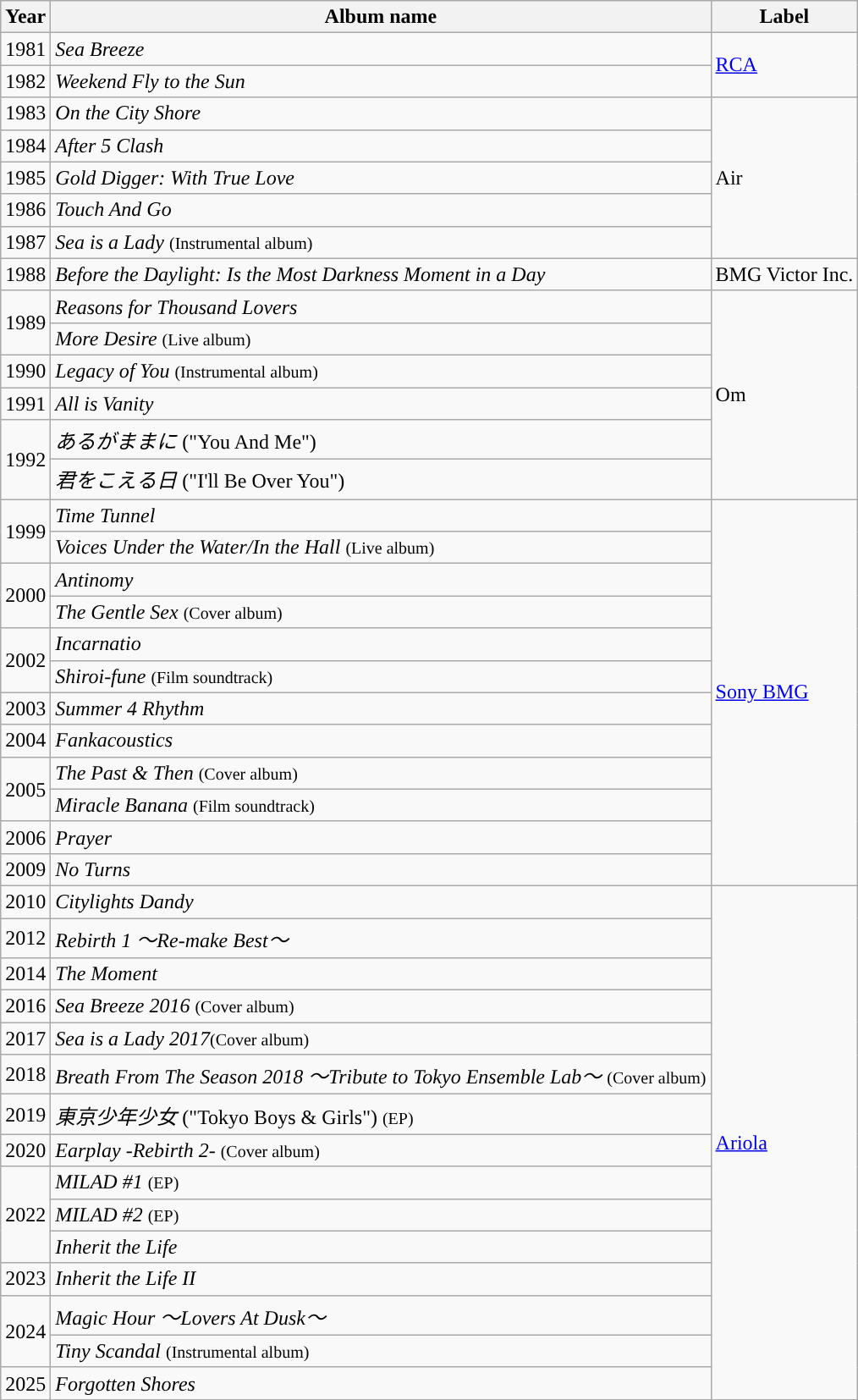<table class="wikitable">
<tr>
<th>Year</th>
<th>Album name</th>
<th>Label</th>
</tr>
<tr>
<td>1981</td>
<td><em>Sea Breeze</em></td>
<td rowspan="2" scope="row"><a href='#'>RCA</a></td>
</tr>
<tr>
<td>1982</td>
<td><em>Weekend Fly to the Sun</em></td>
</tr>
<tr>
<td>1983</td>
<td><em>On the City Shore</em></td>
<td rowspan="5" scope="row">Air</td>
</tr>
<tr>
<td>1984</td>
<td><em>After 5 Clash</em></td>
</tr>
<tr>
<td>1985</td>
<td><em>Gold Digger: With True Love</em></td>
</tr>
<tr>
<td>1986</td>
<td><em>Touch And Go</em></td>
</tr>
<tr>
<td>1987</td>
<td><em>Sea is a Lady</em> <small>(Instrumental album)</small></td>
</tr>
<tr>
<td>1988</td>
<td><em>Before the Daylight: Is the Most Darkness Moment in a Day</em></td>
<td>BMG Victor Inc.</td>
</tr>
<tr>
<td rowspan="2" scope="row">1989</td>
<td><em>Reasons for Thousand Lovers</em></td>
<td rowspan="6" scope="row">Om</td>
</tr>
<tr>
<td><em>More Desire</em> <small>(Live album)</small></td>
</tr>
<tr>
<td>1990</td>
<td><em>Legacy of You</em> <small>(Instrumental album)</small></td>
</tr>
<tr>
<td>1991</td>
<td><em>All is Vanity</em></td>
</tr>
<tr>
<td rowspan="2">1992</td>
<td><em>あるがままに</em> ("You And Me")</td>
</tr>
<tr>
<td><em>君をこえる日</em> ("I'll Be Over You")</td>
</tr>
<tr>
<td rowspan="2">1999</td>
<td><em>Time Tunnel</em></td>
<td rowspan="12" scope="row"><a href='#'>Sony BMG</a></td>
</tr>
<tr>
<td><em>Voices Under the Water/In the Hall</em> <small>(Live album)</small></td>
</tr>
<tr>
<td rowspan="2">2000</td>
<td><em>Antinomy</em></td>
</tr>
<tr>
<td><em>The Gentle Sex</em> <small>(Cover album)</small></td>
</tr>
<tr>
<td rowspan="2">2002</td>
<td><em>Incarnatio</em></td>
</tr>
<tr>
<td><em>Shiroi-fune</em> <small>(Film soundtrack)</small></td>
</tr>
<tr>
<td>2003</td>
<td><em>Summer 4 Rhythm</em></td>
</tr>
<tr>
<td>2004</td>
<td><em>Fankacoustics</em></td>
</tr>
<tr>
<td rowspan="2">2005</td>
<td><em>The Past & Then</em> <small>(Cover album)</small></td>
</tr>
<tr>
<td><em>Miracle Banana</em> <small>(Film soundtrack)</small></td>
</tr>
<tr>
<td>2006</td>
<td><em>Prayer</em></td>
</tr>
<tr>
<td>2009</td>
<td><em>No Turns</em></td>
</tr>
<tr>
<td>2010</td>
<td><em>Citylights Dandy</em></td>
<td rowspan="15" scope="row"><a href='#'>Ariola</a></td>
</tr>
<tr>
<td>2012</td>
<td><em>Rebirth 1 ～Re-make Best～</em></td>
</tr>
<tr>
<td>2014</td>
<td><em>The Moment</em></td>
</tr>
<tr>
<td>2016</td>
<td><em>Sea Breeze 2016</em> <small>(Cover album)</small></td>
</tr>
<tr>
<td>2017</td>
<td><em>Sea is a Lady 2017</em><small>(Cover album)</small></td>
</tr>
<tr>
<td>2018</td>
<td><em>Breath From The Season 2018 ～Tribute to Tokyo Ensemble Lab～</em> <small>(Cover album)</small></td>
</tr>
<tr>
<td>2019</td>
<td><em>東京少年少女</em> ("Tokyo Boys & Girls") <small>(EP)</small></td>
</tr>
<tr>
<td>2020</td>
<td><em>Earplay -Rebirth 2-</em> <small>(Cover album)</small></td>
</tr>
<tr>
<td rowspan="3">2022</td>
<td><em>MILAD #1</em> <small>(EP)</small></td>
</tr>
<tr>
<td><em>MILAD #2</em> <small>(EP)</small></td>
</tr>
<tr>
<td><em>Inherit the Life</em></td>
</tr>
<tr>
<td>2023</td>
<td><em>Inherit the Life II</em></td>
</tr>
<tr>
<td rowspan="2">2024</td>
<td><em>Magic Hour ～Lovers At Dusk～</em></td>
</tr>
<tr>
<td><em>Tiny Scandal</em> <small>(Instrumental album)</small></td>
</tr>
<tr>
<td>2025</td>
<td><em>Forgotten Shores</em></td>
</tr>
</table>
